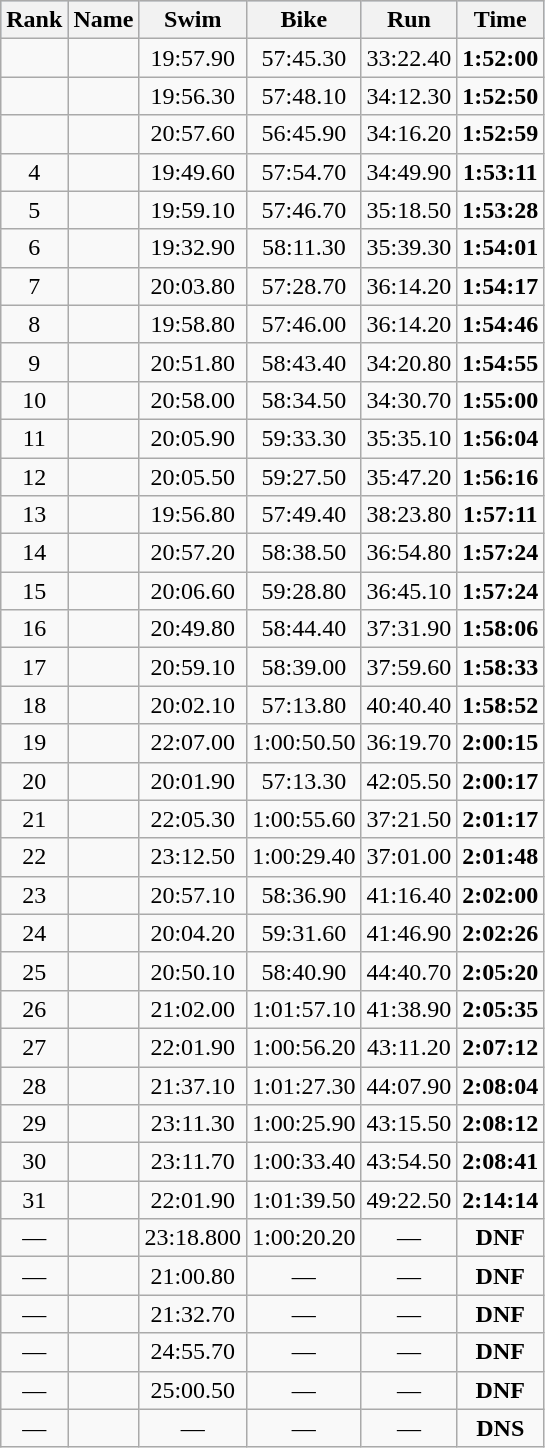<table class="wikitable sortable" style=" text-align:center;">
<tr bgcolor="lightsteelblue">
<th>Rank</th>
<th>Name</th>
<th>Swim</th>
<th>Bike</th>
<th>Run</th>
<th>Time</th>
</tr>
<tr>
<td></td>
<td align="left"></td>
<td>19:57.90</td>
<td>57:45.30</td>
<td>33:22.40</td>
<td><strong>1:52:00</strong></td>
</tr>
<tr>
<td></td>
<td align="left"></td>
<td>19:56.30</td>
<td>57:48.10</td>
<td>34:12.30</td>
<td><strong>1:52:50</strong></td>
</tr>
<tr>
<td></td>
<td align="left"></td>
<td>20:57.60</td>
<td>56:45.90</td>
<td>34:16.20</td>
<td><strong>1:52:59</strong></td>
</tr>
<tr>
<td>4</td>
<td align="left"></td>
<td>19:49.60</td>
<td>57:54.70</td>
<td>34:49.90</td>
<td><strong>1:53:11</strong></td>
</tr>
<tr>
<td>5</td>
<td align="left"></td>
<td>19:59.10</td>
<td>57:46.70</td>
<td>35:18.50</td>
<td><strong>1:53:28</strong></td>
</tr>
<tr>
<td>6</td>
<td align="left"></td>
<td>19:32.90</td>
<td>58:11.30</td>
<td>35:39.30</td>
<td><strong>1:54:01</strong></td>
</tr>
<tr>
<td>7</td>
<td align="left"></td>
<td>20:03.80</td>
<td>57:28.70</td>
<td>36:14.20</td>
<td><strong>1:54:17</strong></td>
</tr>
<tr>
<td>8</td>
<td align="left"></td>
<td>19:58.80</td>
<td>57:46.00</td>
<td>36:14.20</td>
<td><strong>1:54:46</strong></td>
</tr>
<tr>
<td>9</td>
<td align="left"></td>
<td>20:51.80</td>
<td>58:43.40</td>
<td>34:20.80</td>
<td><strong>1:54:55</strong></td>
</tr>
<tr>
<td>10</td>
<td align="left"></td>
<td>20:58.00</td>
<td>58:34.50</td>
<td>34:30.70</td>
<td><strong>1:55:00</strong></td>
</tr>
<tr>
<td>11</td>
<td align="left"></td>
<td>20:05.90</td>
<td>59:33.30</td>
<td>35:35.10</td>
<td><strong>1:56:04</strong></td>
</tr>
<tr>
<td>12</td>
<td align="left"></td>
<td>20:05.50</td>
<td>59:27.50</td>
<td>35:47.20</td>
<td><strong>1:56:16</strong></td>
</tr>
<tr>
<td>13</td>
<td align="left"></td>
<td>19:56.80</td>
<td>57:49.40</td>
<td>38:23.80</td>
<td><strong>1:57:11</strong></td>
</tr>
<tr>
<td>14</td>
<td align="left"></td>
<td>20:57.20</td>
<td>58:38.50</td>
<td>36:54.80</td>
<td><strong>1:57:24</strong></td>
</tr>
<tr>
<td>15</td>
<td align="left"></td>
<td>20:06.60</td>
<td>59:28.80</td>
<td>36:45.10</td>
<td><strong>1:57:24</strong></td>
</tr>
<tr>
<td>16</td>
<td align="left"></td>
<td>20:49.80</td>
<td>58:44.40</td>
<td>37:31.90</td>
<td><strong>1:58:06</strong></td>
</tr>
<tr>
<td>17</td>
<td align="left"></td>
<td>20:59.10</td>
<td>58:39.00</td>
<td>37:59.60</td>
<td><strong>1:58:33</strong></td>
</tr>
<tr>
<td>18</td>
<td align="left"></td>
<td>20:02.10</td>
<td>57:13.80</td>
<td>40:40.40</td>
<td><strong>1:58:52</strong></td>
</tr>
<tr>
<td>19</td>
<td align="left"></td>
<td>22:07.00</td>
<td>1:00:50.50</td>
<td>36:19.70</td>
<td><strong>2:00:15</strong></td>
</tr>
<tr>
<td>20</td>
<td align="left"></td>
<td>20:01.90</td>
<td>57:13.30</td>
<td>42:05.50</td>
<td><strong>2:00:17</strong></td>
</tr>
<tr>
<td>21</td>
<td align="left"></td>
<td>22:05.30</td>
<td>1:00:55.60</td>
<td>37:21.50</td>
<td><strong>2:01:17</strong></td>
</tr>
<tr>
<td>22</td>
<td align="left"></td>
<td>23:12.50</td>
<td>1:00:29.40</td>
<td>37:01.00</td>
<td><strong>2:01:48</strong></td>
</tr>
<tr>
<td>23</td>
<td align="left"></td>
<td>20:57.10</td>
<td>58:36.90</td>
<td>41:16.40</td>
<td><strong>2:02:00</strong></td>
</tr>
<tr>
<td>24</td>
<td align="left"></td>
<td>20:04.20</td>
<td>59:31.60</td>
<td>41:46.90</td>
<td><strong>2:02:26</strong></td>
</tr>
<tr>
<td>25</td>
<td align="left"></td>
<td>20:50.10</td>
<td>58:40.90</td>
<td>44:40.70</td>
<td><strong>2:05:20</strong></td>
</tr>
<tr>
<td>26</td>
<td align="left"></td>
<td>21:02.00</td>
<td>1:01:57.10</td>
<td>41:38.90</td>
<td><strong>2:05:35</strong></td>
</tr>
<tr>
<td>27</td>
<td align="left"></td>
<td>22:01.90</td>
<td>1:00:56.20</td>
<td>43:11.20</td>
<td><strong>2:07:12</strong></td>
</tr>
<tr>
<td>28</td>
<td align="left"></td>
<td>21:37.10</td>
<td>1:01:27.30</td>
<td>44:07.90</td>
<td><strong>2:08:04</strong></td>
</tr>
<tr>
<td>29</td>
<td align="left"></td>
<td>23:11.30</td>
<td>1:00:25.90</td>
<td>43:15.50</td>
<td><strong>2:08:12</strong></td>
</tr>
<tr>
<td>30</td>
<td align="left"></td>
<td>23:11.70</td>
<td>1:00:33.40</td>
<td>43:54.50</td>
<td><strong>2:08:41</strong></td>
</tr>
<tr>
<td>31</td>
<td align="left"></td>
<td>22:01.90</td>
<td>1:01:39.50</td>
<td>49:22.50</td>
<td><strong>2:14:14</strong></td>
</tr>
<tr>
<td>—</td>
<td align="left"></td>
<td>23:18.800</td>
<td>1:00:20.20</td>
<td>—</td>
<td><strong>DNF</strong></td>
</tr>
<tr>
<td>—</td>
<td align="left"></td>
<td>21:00.80</td>
<td>—</td>
<td>—</td>
<td><strong>DNF</strong></td>
</tr>
<tr>
<td>—</td>
<td align="left"></td>
<td>21:32.70</td>
<td>—</td>
<td>—</td>
<td><strong>DNF</strong></td>
</tr>
<tr>
<td>—</td>
<td align="left"></td>
<td>24:55.70</td>
<td>—</td>
<td>—</td>
<td><strong>DNF</strong></td>
</tr>
<tr>
<td>—</td>
<td align="left"></td>
<td>25:00.50</td>
<td>—</td>
<td>—</td>
<td><strong>DNF</strong></td>
</tr>
<tr>
<td>—</td>
<td align="left"></td>
<td>—</td>
<td>—</td>
<td>—</td>
<td><strong>DNS</strong></td>
</tr>
</table>
